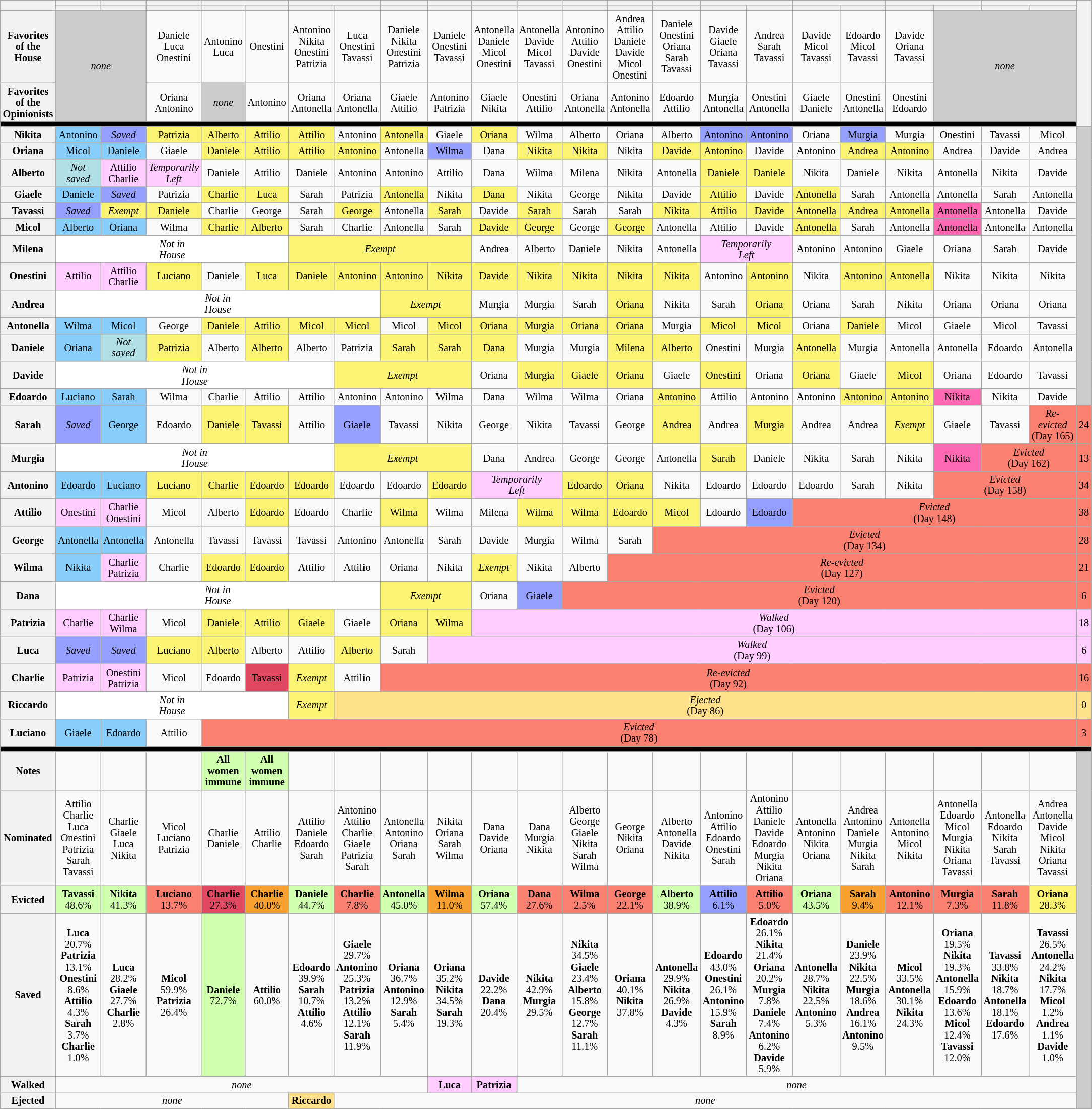<table class="wikitable" style="text-align:center; font-size:85%; line-height:15px;">
<tr>
<th rowspan="2" style="width:1%"></th>
<th style="width:5%"></th>
<th style="width:5%"></th>
<th style="width:5%"></th>
<th colspan="2" style="width:5%"></th>
<th colspan="2" style="width:5%"></th>
<th style="width:5%"></th>
<th style="width:5%"></th>
<th style="width:5%"></th>
<th style="width:5%"></th>
<th style="width:5%"></th>
<th style="width:5%"></th>
<th style="width:5%"></th>
<th colspan="2" style="width:5%"></th>
<th colspan="2" style="width:5%"></th>
<th colspan="2" style="width:5%"></th>
<th colspan="2" style="width:5%"></th>
<th rowspan="5" style="width:1%"></th>
</tr>
<tr>
<th></th>
<th></th>
<th></th>
<th></th>
<th></th>
<th></th>
<th></th>
<th></th>
<th></th>
<th></th>
<th></th>
<th></th>
<th></th>
<th></th>
<th></th>
<th></th>
<th></th>
<th></th>
<th></th>
<th></th>
<th></th>
<th></th>
</tr>
<tr>
<th>Favorites<br>of the<br>House</th>
<td colspan="2" rowspan="2" style="background:#CCC"><em>none</em></td>
<td>Daniele<br>Luca<br>Onestini</td>
<td>Antonino<br>Luca</td>
<td>Onestini</td>
<td>Antonino<br>Nikita<br>Onestini<br>Patrizia</td>
<td>Luca<br>Onestini<br>Tavassi</td>
<td>Daniele<br>Nikita<br>Onestini<br>Patrizia</td>
<td>Daniele<br>Onestini<br>Tavassi</td>
<td>Antonella<br>Daniele<br>Micol<br>Onestini</td>
<td>Antonella<br>Davide<br>Micol<br>Tavassi</td>
<td>Antonino<br>Attilio<br>Davide<br>Onestini</td>
<td>Andrea<br>Attilio<br>Daniele<br>Davide<br>Micol<br>Onestini</td>
<td>Daniele<br>Onestini<br>Oriana<br>Sarah<br>Tavassi</td>
<td>Davide<br>Giaele<br>Oriana<br>Tavassi</td>
<td>Andrea<br>Sarah<br>Tavassi</td>
<td>Davide<br>Micol<br>Tavassi</td>
<td>Edoardo<br>Micol<br>Tavassi</td>
<td>Davide<br>Oriana<br>Tavassi</td>
<td colspan="3" rowspan="2" style="background:#CCC"><em>none</em></td>
</tr>
<tr>
<th>Favorites<br>of the<br>Opinionists</th>
<td>Oriana<br>Antonino</td>
<td style="background:#CCC"><em>none</em></td>
<td>Antonino</td>
<td>Oriana<br>Antonella</td>
<td>Oriana<br>Antonella</td>
<td>Giaele<br>Attilio</td>
<td>Antonino<br>Patrizia</td>
<td>Giaele<br>Nikita</td>
<td>Onestini<br>Attilio</td>
<td>Oriana<br>Antonella</td>
<td>Antonino<br>Antonella</td>
<td>Edoardo<br>Attilio</td>
<td>Murgia<br>Antonella</td>
<td>Onestini<br>Antonella</td>
<td>Giaele<br>Daniele</td>
<td>Onestini<br>Antonella</td>
<td>Onestini<br>Edoardo</td>
</tr>
<tr>
<th colspan="23" style="background:#000"></th>
</tr>
<tr>
<th>Nikita</th>
<td style="background:#87CEFA">Antonino<br><small></small></td>
<td style="background:#959FFD"><em>Saved</em></td>
<td style="background:#FBF373">Patrizia</td>
<td style="background:#FBF373">Alberto</td>
<td style="background:#FBF373">Attilio</td>
<td style="background:#FBF373">Attilio</td>
<td>Antonino</td>
<td style="background:#FBF373">Antonella</td>
<td>Giaele</td>
<td style="background:#FBF373">Oriana</td>
<td>Wilma</td>
<td>Alberto</td>
<td>Oriana</td>
<td>Alberto</td>
<td style="background:#959FFD">Antonino</td>
<td style="background:#959FFD">Antonino</td>
<td>Oriana</td>
<td style="background:#959FFD">Murgia</td>
<td>Murgia</td>
<td>Onestini</td>
<td>Tavassi</td>
<td>Micol</td>
<td rowspan="13" style="background:#ccc;"></td>
</tr>
<tr>
<th>Oriana</th>
<td style="background:#87CEFA">Micol<br><small></small></td>
<td style="background:#87CEFA">Daniele<br><small></small></td>
<td>Giaele</td>
<td style="background:#FBF373">Daniele</td>
<td style="background:#FBF373">Attilio</td>
<td style="background:#FBF373">Attilio</td>
<td style="background:#FBF373">Antonino</td>
<td>Antonella</td>
<td style="background:#959FFD">Wilma</td>
<td>Dana</td>
<td style="background:#FBF373">Nikita</td>
<td style="background:#FBF373">Nikita</td>
<td>Nikita</td>
<td style="background:#FBF373">Davide</td>
<td style="background:#FBF373">Antonino</td>
<td>Davide</td>
<td>Antonino</td>
<td style="background:#FBF373">Andrea</td>
<td style="background:#FBF373">Antonino</td>
<td>Andrea</td>
<td>Davide</td>
<td>Andrea</td>
</tr>
<tr>
<th>Alberto</th>
<td style="background:#B0E0E6"><em>Not<br>saved</em></td>
<td style="background:#FCF">Attilio<br>Charlie<br><small></small></td>
<td style="background:#FCF"><em>Temporarily<br>Left</em></td>
<td>Daniele</td>
<td>Attilio</td>
<td>Daniele</td>
<td>Antonino</td>
<td>Antonino</td>
<td>Attilio</td>
<td>Dana</td>
<td>Wilma</td>
<td>Milena</td>
<td>Nikita</td>
<td>Antonella</td>
<td style="background:#FBF373">Daniele</td>
<td style="background:#FBF373">Daniele</td>
<td>Nikita</td>
<td>Daniele</td>
<td>Nikita</td>
<td>Antonella</td>
<td>Nikita</td>
<td>Davide</td>
</tr>
<tr>
<th>Giaele</th>
<td style="background:#87CEFA">Daniele<br><small></small></td>
<td style="background:#959FFD"><em>Saved</em></td>
<td>Patrizia</td>
<td style="background:#FBF373">Charlie</td>
<td style="background:#FBF373">Luca</td>
<td>Sarah</td>
<td>Patrizia</td>
<td style="background:#FBF373">Antonella</td>
<td>Nikita</td>
<td style="background:#FBF373">Dana</td>
<td>Nikita</td>
<td>George</td>
<td>Nikita</td>
<td>Davide</td>
<td style="background:#FBF373">Attilio</td>
<td>Davide</td>
<td style="background:#FBF373">Antonella</td>
<td>Sarah</td>
<td>Antonella</td>
<td>Antonella</td>
<td>Sarah</td>
<td>Antonella</td>
</tr>
<tr>
<th>Tavassi</th>
<td style="background:#959FFD"><em>Saved</em></td>
<td style="background:#FBF373"><em>Exempt</em></td>
<td style="background:#FBF373">Daniele</td>
<td>Charlie</td>
<td>George</td>
<td>Sarah</td>
<td style="background:#FBF373">George</td>
<td>Antonella</td>
<td style="background:#FBF373">Sarah</td>
<td>Davide</td>
<td style="background:#FBF373">Sarah</td>
<td>Sarah</td>
<td>Sarah</td>
<td style="background:#FBF373">Nikita</td>
<td style="background:#FBF373">Attilio</td>
<td style="background:#FBF373">Davide</td>
<td style="background:#FBF373">Antonella</td>
<td style="background:#FBF373">Andrea</td>
<td style="background:#FBF373">Antonella</td>
<td style="background:#FF69B4">Antonella</td>
<td>Antonella</td>
<td>Davide</td>
</tr>
<tr>
<th>Micol</th>
<td style="background:#87CEFA">Alberto<br><small></small></td>
<td style="background:#87CEFA">Oriana<br><small></small></td>
<td>Wilma</td>
<td style="background:#FBF373">Charlie</td>
<td style="background:#FBF373">Alberto</td>
<td>Sarah</td>
<td>Charlie</td>
<td>Antonella</td>
<td>Sarah</td>
<td style="background:#FBF373">Davide</td>
<td style="background:#FBF373">George</td>
<td>George</td>
<td style="background:#FBF373">George</td>
<td>Antonella</td>
<td>Attilio</td>
<td>Davide</td>
<td style="background:#FBF373">Antonella</td>
<td>Sarah</td>
<td>Antonella</td>
<td style="background:#FF69B4">Antonella</td>
<td>Antonella</td>
<td>Antonella</td>
</tr>
<tr>
<th>Milena</th>
<td colspan="5" style="background:white"><em>Not in<br>House</em></td>
<td colspan="4" style="background:#FBF373;"><em>Exempt</em></td>
<td>Andrea</td>
<td>Alberto</td>
<td>Daniele</td>
<td>Nikita</td>
<td>Antonella</td>
<td colspan="2" style="background:#FCF"><em>Temporarily<br>Left</em></td>
<td>Antonino</td>
<td>Antonino</td>
<td>Giaele</td>
<td>Oriana</td>
<td>Sarah</td>
<td>Davide</td>
</tr>
<tr>
<th>Onestini</th>
<td style="background:#FCF">Attilio<br><small></small></td>
<td style="background:#FCF">Attilio<br>Charlie<br><small></small></td>
<td style="background:#FBF373">Luciano</td>
<td>Daniele</td>
<td style="background:#FBF373">Luca</td>
<td style="background:#FBF373">Daniele</td>
<td style="background:#FBF373">Antonino</td>
<td style="background:#FBF373">Antonino</td>
<td style="background:#FBF373">Nikita</td>
<td style="background:#FBF373">Davide</td>
<td style="background:#FBF373">Nikita</td>
<td style="background:#FBF373">Nikita</td>
<td style="background:#FBF373">Nikita</td>
<td style="background:#FBF373">Nikita</td>
<td>Antonino</td>
<td style="background:#FBF373">Antonino</td>
<td>Nikita</td>
<td style="background:#FBF373">Antonino</td>
<td style="background:#FBF373">Antonella</td>
<td>Nikita</td>
<td>Nikita</td>
<td>Nikita</td>
</tr>
<tr>
<th>Andrea</th>
<td colspan="7" style="background:white"><em>Not in<br>House</em></td>
<td colspan="2" style="background:#FBF373;"><em>Exempt</em></td>
<td>Murgia</td>
<td>Murgia</td>
<td>Sarah</td>
<td style="background:#FBF373">Oriana</td>
<td>Nikita</td>
<td>Sarah</td>
<td style="background:#FBF373">Oriana</td>
<td>Oriana</td>
<td>Sarah</td>
<td>Nikita</td>
<td>Oriana</td>
<td>Oriana</td>
<td>Oriana</td>
</tr>
<tr>
<th>Antonella</th>
<td style="background:#87CEFA">Wilma<br><small></small></td>
<td style="background:#87CEFA">Micol<br><small></small></td>
<td>George</td>
<td style="background:#FBF373">Daniele</td>
<td style="background:#FBF373">Attilio</td>
<td style="background:#FBF373">Micol</td>
<td style="background:#FBF373">Micol</td>
<td>Micol</td>
<td style="background:#FBF373">Micol</td>
<td style="background:#FBF373">Oriana</td>
<td style="background:#FBF373">Murgia</td>
<td style="background:#FBF373">Oriana</td>
<td style="background:#FBF373">Oriana</td>
<td>Murgia</td>
<td style="background:#FBF373">Micol</td>
<td style="background:#FBF373">Micol</td>
<td>Oriana</td>
<td style="background:#FBF373">Daniele</td>
<td>Micol</td>
<td>Giaele</td>
<td>Micol</td>
<td>Tavassi</td>
</tr>
<tr>
<th>Daniele</th>
<td style="background:#87CEFA">Oriana<br><small></small></td>
<td style="background:#B0E0E6"><em>Not<br>saved</em></td>
<td style="background:#FBF373">Patrizia</td>
<td>Alberto</td>
<td style="background:#FBF373">Alberto</td>
<td>Alberto</td>
<td>Patrizia</td>
<td style="background:#FBF373">Sarah</td>
<td style="background:#FBF373">Sarah</td>
<td style="background:#FBF373">Dana</td>
<td>Murgia</td>
<td>Murgia</td>
<td style="background:#FBF373">Milena</td>
<td style="background:#FBF373">Alberto</td>
<td>Onestini</td>
<td>Murgia</td>
<td style="background:#FBF373">Antonella</td>
<td>Murgia</td>
<td>Antonella</td>
<td>Antonella</td>
<td>Edoardo</td>
<td>Antonella</td>
</tr>
<tr>
<th>Davide</th>
<td colspan="6" style="background:white"><em>Not in<br>House</em></td>
<td colspan="3" style="background:#FBF373;"><em>Exempt</em></td>
<td>Oriana</td>
<td style="background:#FBF373">Murgia</td>
<td style="background:#FBF373">Giaele</td>
<td style="background:#FBF373">Oriana</td>
<td>Giaele</td>
<td style="background:#FBF373">Onestini</td>
<td>Oriana</td>
<td style="background:#FBF373">Oriana</td>
<td>Giaele</td>
<td style="background:#FBF373">Micol</td>
<td>Oriana</td>
<td>Edoardo</td>
<td>Tavassi</td>
</tr>
<tr>
<th>Edoardo</th>
<td style="background:#87CEFA">Luciano<br><small></small></td>
<td style="background:#87CEFA">Sarah<br><small></small></td>
<td>Wilma</td>
<td>Charlie</td>
<td>Attilio</td>
<td>Attilio</td>
<td>Antonino</td>
<td>Antonino</td>
<td>Wilma</td>
<td>Dana</td>
<td>Wilma</td>
<td>Wilma</td>
<td>Oriana</td>
<td style="background:#FBF373">Antonino</td>
<td>Attilio</td>
<td>Antonino</td>
<td>Antonino</td>
<td style="background:#FBF373">Antonino</td>
<td style="background:#FBF373">Antonino</td>
<td style="background:#FF69B4">Nikita</td>
<td>Nikita</td>
<td>Davide</td>
</tr>
<tr>
<th>Sarah</th>
<td style="background:#959FFD"><em>Saved</em></td>
<td style="background:#87CEFA">George<br><small></small></td>
<td>Edoardo</td>
<td style="background:#FBF373">Daniele</td>
<td style="background:#FBF373">Tavassi</td>
<td>Attilio</td>
<td style="background:#959FFD">Giaele</td>
<td>Tavassi</td>
<td>Nikita</td>
<td>George</td>
<td>Nikita</td>
<td>Tavassi</td>
<td>George</td>
<td style="background:#FBF373">Andrea</td>
<td>Andrea</td>
<td style="background:#FBF373">Murgia</td>
<td>Andrea</td>
<td>Andrea</td>
<td style="background:#FBF373;"><em>Exempt</em></td>
<td>Giaele</td>
<td>Tavassi</td>
<td colspan="1" style="background:#FA8072"><em>Re-evicted</em><br>(Day 165)</td>
<td style="background:#FA8072">24</td>
</tr>
<tr>
<th>Murgia</th>
<td colspan="6" style="background:white"><em>Not in<br>House</em></td>
<td colspan="3" style="background:#FBF373;"><em>Exempt</em></td>
<td>Dana</td>
<td>Andrea</td>
<td>George</td>
<td>George</td>
<td>Antonella</td>
<td style="background:#FBF373">Sarah</td>
<td>Daniele</td>
<td>Nikita</td>
<td>Sarah</td>
<td>Nikita</td>
<td style="background:#FF69B4">Nikita</td>
<td colspan="2" style="background:#FA8072"><em>Evicted</em><br>(Day 162)</td>
<td style="background:#FA8072">13</td>
</tr>
<tr>
<th>Antonino</th>
<td style="background:#87CEFA">Edoardo<br><small></small></td>
<td style="background:#87CEFA">Luciano<br><small></small></td>
<td style="background:#FBF373">Luciano</td>
<td style="background:#FBF373">Charlie</td>
<td style="background:#FBF373">Edoardo</td>
<td style="background:#FBF373">Edoardo</td>
<td>Edoardo</td>
<td>Edoardo</td>
<td style="background:#FBF373">Edoardo</td>
<td colspan="2" style="background:#FCF"><em>Temporarily<br>Left</em></td>
<td style="background:#FBF373">Edoardo</td>
<td style="background:#FBF373">Oriana</td>
<td>Nikita</td>
<td>Edoardo</td>
<td>Edoardo</td>
<td>Edoardo</td>
<td>Sarah</td>
<td>Nikita</td>
<td colspan="3" style="background:#FA8072"><em>Evicted</em><br>(Day 158)</td>
<td style="background:#FA8072">34</td>
</tr>
<tr>
<th>Attilio</th>
<td style="background:#FCF">Onestini<br><small></small></td>
<td style="background:#FCF">Charlie<br>Onestini<br><small></small></td>
<td>Micol</td>
<td>Alberto</td>
<td style="background:#FBF373">Edoardo</td>
<td>Edoardo</td>
<td>Charlie</td>
<td style="background:#FBF373">Wilma</td>
<td>Wilma</td>
<td>Milena</td>
<td style="background:#FBF373">Wilma</td>
<td style="background:#FBF373">Wilma</td>
<td style="background:#FBF373">Edoardo</td>
<td style="background:#FBF373">Micol</td>
<td>Edoardo</td>
<td style="background:#959FFD">Edoardo</td>
<td colspan="6" style="background:#FA8072"><em>Evicted</em><br>(Day 148)</td>
<td style="background:#FA8072">38</td>
</tr>
<tr>
<th>George</th>
<td style="background:#87CEFA">Antonella<br><small></small></td>
<td style="background:#87CEFA">Antonella<br><small></small></td>
<td>Antonella</td>
<td>Tavassi</td>
<td>Tavassi</td>
<td>Tavassi</td>
<td>Antonino</td>
<td>Antonella</td>
<td>Sarah</td>
<td>Davide</td>
<td>Murgia</td>
<td>Wilma</td>
<td>Sarah</td>
<td colspan="9" style="background:#FA8072"><em>Evicted</em><br>(Day 134)</td>
<td style="background:#FA8072">28</td>
</tr>
<tr>
<th>Wilma</th>
<td style="background:#87CEFA">Nikita<br><small></small></td>
<td style="background:#FCF">Charlie<br>Patrizia<br><small></small></td>
<td>Charlie</td>
<td style="background:#FBF373">Edoardo</td>
<td style="background:#FBF373">Edoardo</td>
<td>Attilio</td>
<td>Attilio</td>
<td>Oriana</td>
<td>Nikita</td>
<td style="background:#FBF373;"><em>Exempt</em></td>
<td>Nikita</td>
<td>Alberto</td>
<td colspan="10" style="background:#FA8072"><em>Re-evicted</em><br>(Day 127)</td>
<td style="background:#FA8072">21</td>
</tr>
<tr>
<th>Dana</th>
<td colspan="7" style="background:white"><em>Not in<br>House</em></td>
<td colspan="2" style="background:#FBF373;"><em>Exempt</em></td>
<td>Oriana</td>
<td style="background:#959FFD">Giaele</td>
<td colspan="11" style="background:#FA8072"><em>Evicted</em><br>(Day 120)</td>
<td style="background:#FA8072">6</td>
</tr>
<tr>
<th>Patrizia</th>
<td style="background:#FCF">Charlie<br><small></small></td>
<td style="background:#FCF">Charlie<br>Wilma<br><small></small></td>
<td>Micol</td>
<td style="background:#FBF373">Daniele</td>
<td style="background:#FBF373">Attilio</td>
<td style="background:#FBF373">Giaele</td>
<td>Giaele</td>
<td style="background:#FBF373">Oriana</td>
<td style="background:#FBF373">Wilma</td>
<td colspan="13" style="background:#FCF"><em>Walked</em><br>(Day 106)</td>
<td style="background:#FCF">18</td>
</tr>
<tr>
<th>Luca</th>
<td style="background:#959FFD"><em>Saved</em></td>
<td style="background:#959FFD"><em>Saved</em></td>
<td style="background:#FBF373">Luciano</td>
<td style="background:#FBF373">Alberto</td>
<td>Alberto</td>
<td>Attilio</td>
<td style="background:#FBF373">Alberto</td>
<td>Sarah</td>
<td colspan="14" style="background:#FCF"><em>Walked</em><br>(Day 99)</td>
<td style="background:#FCF">6</td>
</tr>
<tr>
<th>Charlie</th>
<td style="background:#FCF">Patrizia<br><small></small></td>
<td style="background:#FCF">Onestini<br>Patrizia<br><small></small></td>
<td>Micol</td>
<td>Edoardo</td>
<td style="background:#E14962">Tavassi</td>
<td style="background:#FBF373;"><em>Exempt</em></td>
<td>Attilio</td>
<td colspan="15" style="background:#FA8072"><em>Re-evicted</em><br>(Day 92)</td>
<td style="background:#FA8072">16</td>
</tr>
<tr>
<th>Riccardo</th>
<td colspan="5" style="background:white"><em>Not in<br>House</em></td>
<td colspan="1" style="background:#FBF373;"><em>Exempt</em></td>
<td colspan="16" style="background:#FFE08B"><em>Ejected</em><br>(Day 86)</td>
<td style="background:#FFE08B">0</td>
</tr>
<tr>
<th>Luciano</th>
<td style="background:#87CEFA">Giaele<br><small></small></td>
<td style="background:#87CEFA">Edoardo<br><small></small></td>
<td>Attilio</td>
<td colspan="19" style="background:#FA8072"><em>Evicted</em><br>(Day 78)</td>
<td style="background:#FA8072">3</td>
</tr>
<tr>
<th colspan="24" style="background:#000"></th>
</tr>
<tr>
<th>Notes</th>
<td></td>
<td></td>
<td></td>
<td style="background:#D0FFB0"><strong>All women immune</strong></td>
<td style="background:#D0FFB0"><strong>All women immune</strong></td>
<td></td>
<td></td>
<td></td>
<td></td>
<td></td>
<td></td>
<td></td>
<td></td>
<td></td>
<td></td>
<td></td>
<td></td>
<td></td>
<td></td>
<td></td>
<td></td>
<td></td>
<td rowspan="6" style="background:#ccc"></td>
</tr>
<tr>
<th>Nominated</th>
<td>Attilio<br>Charlie<br>Luca<br>Onestini<br>Patrizia<br>Sarah<br>Tavassi</td>
<td>Charlie<br>Giaele<br>Luca<br>Nikita</td>
<td>Micol<br>Luciano<br>Patrizia</td>
<td>Charlie<br>Daniele</td>
<td>Attilio<br>Charlie</td>
<td>Attilio<br>Daniele<br>Edoardo<br>Sarah</td>
<td>Antonino<br>Attilio<br>Charlie<br>Giaele<br>Patrizia<br>Sarah</td>
<td>Antonella<br>Antonino<br>Oriana<br>Sarah</td>
<td>Nikita<br>Oriana<br>Sarah<br>Wilma</td>
<td>Dana<br>Davide<br>Oriana</td>
<td>Dana<br>Murgia<br>Nikita</td>
<td>Alberto<br>George<br>Giaele<br>Nikita<br>Sarah<br>Wilma</td>
<td>George<br>Nikita<br>Oriana</td>
<td>Alberto<br>Antonella<br>Davide<br>Nikita</td>
<td>Antonino<br>Attilio<br>Edoardo<br>Onestini<br>Sarah</td>
<td>Antonino<br>Attilio<br>Daniele<br>Davide<br>Edoardo<br>Murgia<br>Nikita<br>Oriana</td>
<td>Antonella<br>Antonino<br>Nikita<br>Oriana</td>
<td>Andrea<br>Antonino<br>Daniele<br>Murgia<br>Nikita<br>Sarah</td>
<td>Antonella<br>Antonino<br>Micol<br>Nikita</td>
<td>Antonella<br>Edoardo<br>Micol<br>Murgia<br>Nikita<br>Oriana<br>Tavassi</td>
<td>Antonella<br>Edoardo<br>Nikita<br>Sarah<br>Tavassi</td>
<td>Andrea<br>Antonella<br>Davide<br>Micol<br>Nikita<br>Oriana<br>Tavassi</td>
</tr>
<tr>
<th>Evicted</th>
<td style="background:#D0FFB0"><strong>Tavassi</strong><br>48.6%<br><small></small></td>
<td style="background:#D0FFB0"><strong>Nikita</strong><br>41.3%<br><small></small></td>
<td style="background:#FA8072"><strong>Luciano</strong><br>13.7%<br><small></small></td>
<td style="background:#E14962"><strong>Charlie</strong><br>27.3%<br><small></small></td>
<td style="background:#F9A130"><strong>Charlie</strong><br>40.0%<br><small></small></td>
<td style="background:#D0FFB0"><strong>Daniele</strong><br>44.7%<br><small></small></td>
<td style="background:#FA8072"><strong>Charlie</strong><br>7.8%<br><small></small></td>
<td style="background:#D0FFB0"><strong>Antonella</strong><br>45.0%<br><small></small></td>
<td style="background:#F9A130"><strong>Wilma</strong><br>11.0%<br><small></small></td>
<td style="background:#D0FFB0"><strong>Oriana</strong><br>57.4%<br><small></small></td>
<td style="background:#FA8072"><strong>Dana</strong><br>27.6%<br><small></small></td>
<td style="background:#FA8072"><strong>Wilma</strong><br>2.5%<br><small></small></td>
<td style="background:#FA8072"><strong>George</strong><br>22.1%<br><small></small></td>
<td style="background:#D0FFB0"><strong>Alberto</strong><br>38.9%<br><small></small></td>
<td style="background:#959FFD"><strong>Attilio</strong><br>6.1%<br><small></small></td>
<td style="background:#FA8072"><strong>Attilio</strong><br>5.0%<br><small></small></td>
<td style="background:#D0FFB0"><strong>Oriana</strong><br>43.5%<br><small></small></td>
<td style="background:#F9A130"><strong>Sarah</strong><br>9.4%<br><small></small></td>
<td style="background:#FA8072"><strong>Antonino</strong><br>12.1%<br><small></small></td>
<td style="background:#FA8072"><strong>Murgia</strong><br>7.3%<br><small></small></td>
<td style="background:#FA8072"><strong>Sarah</strong><br>11.8%<br><small></small></td>
<td style="background:#FBF373"><strong>Oriana</strong><br>28.3%<br><small></small></td>
</tr>
<tr>
<th>Saved</th>
<td><strong>Luca</strong><br>20.7%<br><strong>Patrizia</strong><br>13.1%<br><strong>Onestini</strong><br>8.6%<br><strong>Attilio</strong><br>4.3%<br><strong>Sarah</strong><br>3.7%<br><strong>Charlie</strong><br>1.0%</td>
<td><strong>Luca</strong><br>28.2%<br><strong>Giaele</strong><br>27.7%<br><strong>Charlie</strong><br>2.8%</td>
<td><strong>Micol</strong><br>59.9%<br><strong>Patrizia</strong><br>26.4%</td>
<td style="background:#D0FFB0"><strong>Daniele</strong><br>72.7%<br><small></small></td>
<td><strong>Attilio</strong><br>60.0%</td>
<td><strong>Edoardo</strong><br>39.9%<br><strong>Sarah</strong><br>10.7%<br><strong>Attilio</strong><br>4.6%</td>
<td><strong>Giaele</strong><br>29.7%<br><strong>Antonino</strong><br>25.3%<br><strong>Patrizia</strong><br>13.2%<br><strong>Attilio</strong><br>12.1%<br><strong>Sarah</strong><br>11.9%</td>
<td><strong>Oriana</strong><br>36.7%<br><strong>Antonino</strong><br>12.9%<br><strong>Sarah</strong><br>5.4%</td>
<td><strong>Oriana</strong><br>35.2%<br><strong>Nikita</strong><br>34.5%<br><strong>Sarah</strong><br>19.3%</td>
<td><strong>Davide</strong><br>22.2%<br><strong>Dana</strong><br>20.4%</td>
<td><strong>Nikita</strong><br>42.9%<br><strong>Murgia</strong><br>29.5%</td>
<td><strong>Nikita</strong><br>34.5%<br><strong>Giaele</strong><br>23.4%<br><strong>Alberto</strong><br>15.8%<br><strong>George</strong><br>12.7%<br><strong>Sarah</strong><br>11.1%</td>
<td><strong>Oriana</strong><br>40.1%<br><strong>Nikita</strong><br>37.8%</td>
<td><strong>Antonella</strong><br>29.9%<br><strong>Nikita</strong><br>26.9%<br><strong>Davide</strong><br>4.3%</td>
<td><strong>Edoardo</strong><br>43.0%<br><strong>Onestini</strong><br>26.1%<br><strong>Antonino</strong><br>15.9%<br><strong>Sarah</strong><br>8.9%</td>
<td><strong>Edoardo</strong><br>26.1%<br><strong>Nikita</strong><br>21.4%<br><strong>Oriana</strong><br>20.2%<br><strong>Murgia</strong><br>7.8%<br><strong>Daniele</strong><br>7.4%<br><strong>Antonino</strong><br>6.2%<br><strong>Davide</strong><br>5.9%</td>
<td><strong>Antonella</strong><br>28.7%<br><strong>Nikita</strong><br>22.5%<br><strong>Antonino</strong><br>5.3%</td>
<td><strong>Daniele</strong><br>23.9%<br><strong>Nikita</strong><br>22.5%<br><strong>Murgia</strong><br>18.6%<br><strong>Andrea</strong><br>16.1%<br><strong>Antonino</strong><br>9.5%</td>
<td><strong>Micol</strong><br>33.5%<br><strong>Antonella</strong><br>30.1%<br><strong>Nikita</strong><br>24.3%</td>
<td><strong>Oriana</strong><br>19.5%<br><strong>Nikita</strong><br>19.3%<br><strong>Antonella</strong><br>15.9%<br><strong>Edoardo</strong><br>13.6%<br><strong>Micol</strong><br>12.4%<br><strong>Tavassi</strong><br>12.0%</td>
<td><strong>Tavassi</strong><br>33.8%<br><strong>Nikita</strong><br>18.7%<br><strong>Antonella</strong><br>18.1%<br><strong>Edoardo</strong><br>17.6%</td>
<td><strong>Tavassi</strong><br>26.5%<br><strong>Antonella</strong><br>24.2%<br><strong>Nikita</strong><br>17.7%<br><strong>Micol</strong><br>1.2%<br><strong>Andrea</strong><br>1.1%<br><strong>Davide</strong><br>1.0%</td>
</tr>
<tr>
<th>Walked</th>
<td colspan="8"><em>none</em></td>
<td style="background:#FCF"><strong>Luca</strong></td>
<td style="background:#FCF"><strong>Patrizia</strong></td>
<td colspan="12"><em>none</em></td>
</tr>
<tr>
<th>Ejected</th>
<td colspan="5"><em>none</em></td>
<td style="background:#FFE08B"><strong>Riccardo</strong></td>
<td colspan="16"><em>none</em></td>
</tr>
</table>
